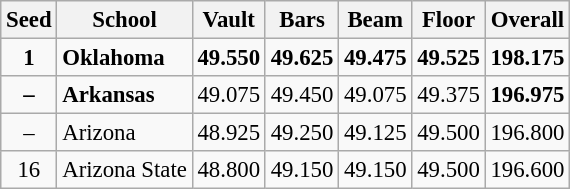<table class="wikitable" style="white-space:nowrap; font-size:95%; text-align:center">
<tr>
<th>Seed</th>
<th>School</th>
<th>Vault</th>
<th>Bars</th>
<th>Beam</th>
<th>Floor</th>
<th>Overall</th>
</tr>
<tr>
<td><strong>1</strong></td>
<td align=left><strong>Oklahoma</strong></td>
<td><strong>49.550</strong></td>
<td><strong>49.625</strong></td>
<td><strong>49.475</strong></td>
<td><strong>49.525</strong></td>
<td><strong>198.175</strong></td>
</tr>
<tr>
<td><strong>–</strong></td>
<td align=left><strong>Arkansas</strong></td>
<td>49.075</td>
<td>49.450</td>
<td>49.075</td>
<td>49.375</td>
<td><strong>196.975</strong></td>
</tr>
<tr>
<td>–</td>
<td align=left>Arizona</td>
<td>48.925</td>
<td>49.250</td>
<td>49.125</td>
<td>49.500</td>
<td>196.800</td>
</tr>
<tr>
<td>16</td>
<td align=left>Arizona State</td>
<td>48.800</td>
<td>49.150</td>
<td>49.150</td>
<td>49.500</td>
<td>196.600</td>
</tr>
</table>
